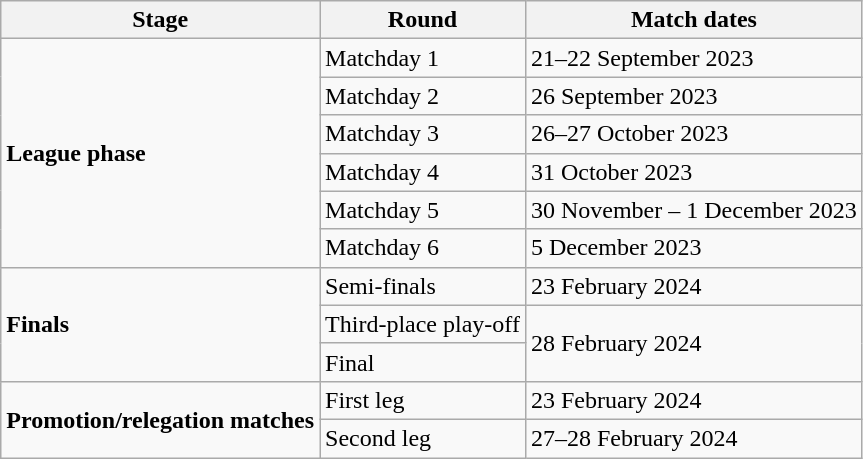<table class="wikitable">
<tr>
<th>Stage</th>
<th>Round</th>
<th>Match dates</th>
</tr>
<tr>
<td rowspan="6"><strong>League phase</strong></td>
<td>Matchday 1</td>
<td>21–22 September 2023</td>
</tr>
<tr>
<td>Matchday 2</td>
<td>26 September 2023</td>
</tr>
<tr>
<td>Matchday 3</td>
<td>26–27 October 2023</td>
</tr>
<tr>
<td>Matchday 4</td>
<td>31 October 2023</td>
</tr>
<tr>
<td>Matchday 5</td>
<td>30 November – 1 December 2023</td>
</tr>
<tr>
<td>Matchday 6</td>
<td>5 December 2023</td>
</tr>
<tr>
<td rowspan="3"><strong>Finals</strong></td>
<td>Semi-finals</td>
<td>23 February 2024</td>
</tr>
<tr>
<td>Third-place play-off</td>
<td rowspan="2">28 February 2024</td>
</tr>
<tr>
<td>Final</td>
</tr>
<tr>
<td rowspan="2"><strong>Promotion/relegation matches</strong></td>
<td>First leg</td>
<td>23 February 2024</td>
</tr>
<tr>
<td>Second leg</td>
<td>27–28 February 2024</td>
</tr>
</table>
